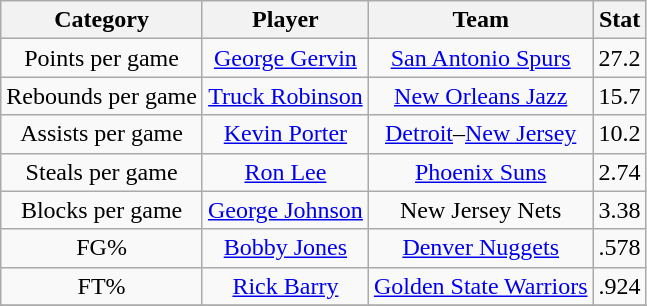<table class="wikitable" style="text-align:center">
<tr>
<th>Category</th>
<th>Player</th>
<th>Team</th>
<th>Stat</th>
</tr>
<tr>
<td>Points per game</td>
<td><a href='#'>George Gervin</a></td>
<td><a href='#'>San Antonio Spurs</a></td>
<td>27.2</td>
</tr>
<tr>
<td>Rebounds per game</td>
<td><a href='#'>Truck Robinson</a></td>
<td><a href='#'>New Orleans Jazz</a></td>
<td>15.7</td>
</tr>
<tr>
<td>Assists per game</td>
<td><a href='#'>Kevin Porter</a></td>
<td><a href='#'>Detroit</a>–<a href='#'>New Jersey</a></td>
<td>10.2</td>
</tr>
<tr>
<td>Steals per game</td>
<td><a href='#'>Ron Lee</a></td>
<td><a href='#'>Phoenix Suns</a></td>
<td>2.74</td>
</tr>
<tr>
<td>Blocks per game</td>
<td><a href='#'>George Johnson</a></td>
<td>New Jersey Nets</td>
<td>3.38</td>
</tr>
<tr>
<td>FG%</td>
<td><a href='#'>Bobby Jones</a></td>
<td><a href='#'>Denver Nuggets</a></td>
<td>.578</td>
</tr>
<tr>
<td>FT%</td>
<td><a href='#'>Rick Barry</a></td>
<td><a href='#'>Golden State Warriors</a></td>
<td>.924</td>
</tr>
<tr>
</tr>
</table>
